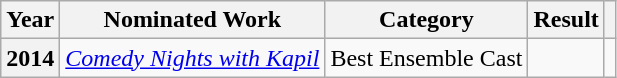<table class="wikitable plainrowheaders sortable">
<tr>
<th scope="col">Year</th>
<th scope="col">Nominated Work</th>
<th scope="col">Category</th>
<th scope="col">Result</th>
<th scope="col" class="unsortable"></th>
</tr>
<tr>
<th scope=row>2014</th>
<td><em><a href='#'>Comedy Nights with Kapil</a></em></td>
<td>Best Ensemble Cast</td>
<td></td>
<td style="text-align:center;"></td>
</tr>
</table>
